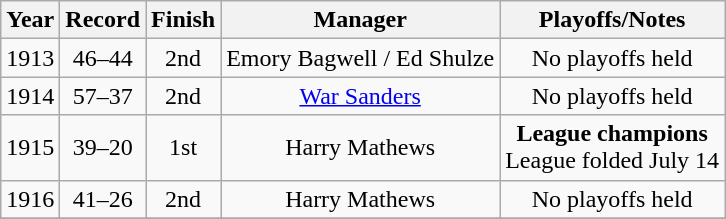<table class="wikitable" style="text-align:center">
<tr>
<th>Year</th>
<th>Record</th>
<th>Finish</th>
<th>Manager</th>
<th>Playoffs/Notes</th>
</tr>
<tr align=center>
<td>1913</td>
<td>46–44</td>
<td>2nd</td>
<td>Emory Bagwell / Ed Shulze</td>
<td>No playoffs held</td>
</tr>
<tr align=center>
<td>1914</td>
<td>57–37</td>
<td>2nd</td>
<td><a href='#'>War Sanders</a></td>
<td>No playoffs held</td>
</tr>
<tr align=center>
<td>1915</td>
<td>39–20</td>
<td>1st</td>
<td>Harry Mathews</td>
<td><strong>League champions</strong><br> League folded July 14</td>
</tr>
<tr align=center>
<td>1916</td>
<td>41–26</td>
<td>2nd</td>
<td>Harry Mathews</td>
<td>No playoffs held</td>
</tr>
<tr align=center>
</tr>
</table>
